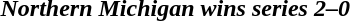<table class="noborder" style="text-align: center; border: none; width: 100%">
<tr>
<th width="97%"><em>Northern Michigan wins series 2–0</em></th>
<th width="3%"></th>
</tr>
</table>
